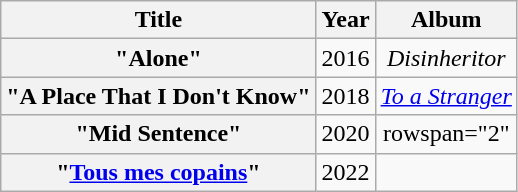<table class="wikitable plainrowheaders" style="text-align:center">
<tr>
<th scope="col">Title</th>
<th scope="col">Year</th>
<th scope="col">Album</th>
</tr>
<tr>
<th scope="row">"Alone"<br></th>
<td>2016</td>
<td><em>Disinheritor</em></td>
</tr>
<tr>
<th scope="row">"A Place That I Don't Know"<br></th>
<td>2018</td>
<td><em><a href='#'>To a Stranger</a></em></td>
</tr>
<tr>
<th scope="row">"Mid Sentence"<br></th>
<td>2020</td>
<td>rowspan="2" </td>
</tr>
<tr>
<th scope="row">"<a href='#'>Tous mes copains</a>"<br></th>
<td>2022</td>
</tr>
</table>
